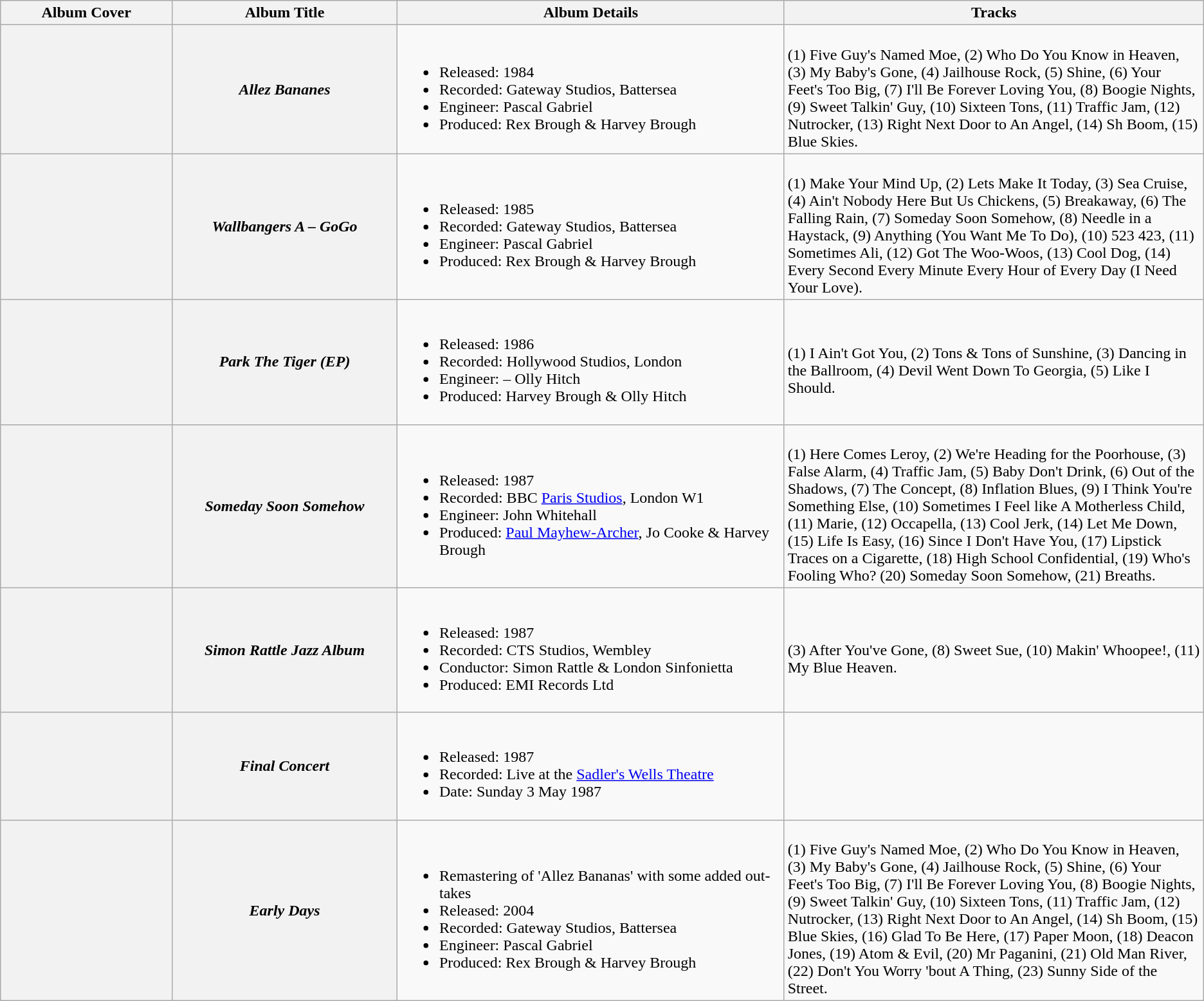<table class="wikitable plainrowheaders" style="text-align:left;" border="1">
<tr>
<th scope="col" style="width:14em;">Album Cover</th>
<th scope="col" style="width:18em;">Album Title</th>
<th scope="col" style="width:32em;">Album Details</th>
<th scope="col" style="width:36em;">Tracks</th>
</tr>
<tr>
<th scope="row"></th>
<th scope="row"><em>Allez Bananes</em></th>
<td><br><ul><li>Released: 1984</li><li>Recorded: Gateway Studios, Battersea</li><li>Engineer: Pascal Gabriel</li><li>Produced: Rex Brough & Harvey Brough</li></ul></td>
<td><br>(1) Five Guy's Named Moe, (2) Who Do You Know in Heaven, (3) My Baby's Gone, (4) Jailhouse Rock, (5) Shine, (6) Your Feet's Too Big, (7) I'll Be Forever Loving You, (8) Boogie Nights, 
(9) Sweet Talkin' Guy, (10) Sixteen Tons, (11) Traffic Jam, (12) Nutrocker, (13) Right Next Door to An Angel, (14) Sh Boom, (15) Blue Skies.</td>
</tr>
<tr>
<th scope="row"></th>
<th scope="row"><em>Wallbangers A – GoGo</em></th>
<td><br><ul><li>Released: 1985</li><li>Recorded: Gateway Studios, Battersea</li><li>Engineer: Pascal Gabriel</li><li>Produced: Rex Brough & Harvey Brough</li></ul></td>
<td><br>(1) Make Your Mind Up, (2) Lets Make It Today, (3) Sea Cruise, (4) Ain't Nobody Here But Us Chickens, (5) Breakaway, (6) The Falling Rain, (7) Someday Soon Somehow, (8) Needle in a Haystack, (9) Anything (You Want Me To Do), (10) 523 423, (11) Sometimes Ali, (12) Got The Woo-Woos, (13) Cool Dog, (14) Every Second Every Minute Every Hour of Every Day (I Need Your Love).</td>
</tr>
<tr>
<th scope="row"></th>
<th scope="row"><em>Park The Tiger (EP)</em></th>
<td><br><ul><li>Released: 1986</li><li>Recorded: Hollywood Studios, London</li><li>Engineer: – Olly Hitch</li><li>Produced: Harvey Brough & Olly Hitch</li></ul></td>
<td><br>(1) I Ain't Got You, (2) Tons & Tons of Sunshine, (3) Dancing in the Ballroom, (4) Devil Went Down To Georgia, (5) Like I Should.</td>
</tr>
<tr>
<th scope="row"></th>
<th scope="row"><em>Someday Soon Somehow</em></th>
<td><br><ul><li>Released: 1987</li><li>Recorded: BBC <a href='#'>Paris Studios</a>, London W1</li><li>Engineer: John Whitehall</li><li>Produced: <a href='#'>Paul Mayhew-Archer</a>, Jo Cooke & Harvey Brough</li></ul></td>
<td><br>(1) Here Comes Leroy, (2) We're Heading for the Poorhouse, (3) False Alarm, (4) Traffic Jam, (5) Baby Don't Drink, (6) Out of the Shadows, (7) The Concept, (8) Inflation Blues, (9) I Think You're Something Else, (10) Sometimes I Feel like A Motherless Child, (11) Marie, (12) Occapella, (13) Cool Jerk, (14) Let Me Down, (15) Life Is Easy, (16) Since I Don't Have You, (17) Lipstick Traces on a Cigarette, (18) High School Confidential, (19) Who's Fooling Who? (20) Someday Soon Somehow, (21) Breaths.</td>
</tr>
<tr>
<th scope="row"></th>
<th scope="row"><em>Simon Rattle Jazz Album</em></th>
<td><br><ul><li>Released: 1987</li><li>Recorded: CTS Studios, Wembley</li><li>Conductor: Simon Rattle & London Sinfonietta</li><li>Produced: EMI Records Ltd</li></ul></td>
<td><br>(3) After You've Gone, (8) Sweet Sue, (10) Makin' Whoopee!, (11) My Blue Heaven.</td>
</tr>
<tr>
<th scope="row"></th>
<th scope="row"><em>Final Concert</em></th>
<td><br><ul><li>Released: 1987</li><li>Recorded: Live at the <a href='#'>Sadler's Wells Theatre</a></li><li>Date: Sunday 3 May 1987</li></ul></td>
<td></td>
</tr>
<tr>
<th scope="row"></th>
<th scope="row"><em>Early Days</em></th>
<td><br><ul><li>Remastering of 'Allez Bananas' with some added out-takes</li><li>Released: 2004</li><li>Recorded: Gateway Studios, Battersea</li><li>Engineer: Pascal Gabriel</li><li>Produced: Rex Brough & Harvey Brough</li></ul></td>
<td><br>(1) Five Guy's Named Moe, (2) Who Do You Know in Heaven, (3) My Baby's Gone, (4) Jailhouse Rock, (5) Shine, (6) Your Feet's Too Big, (7) I'll Be Forever Loving You, (8) Boogie Nights, 
(9) Sweet Talkin' Guy, (10) Sixteen Tons, (11) Traffic Jam, (12) Nutrocker, (13) Right Next Door to An Angel, (14) Sh Boom, (15) Blue Skies, (16) Glad To Be Here, (17) Paper Moon, (18) Deacon Jones, (19) Atom & Evil, (20) Mr Paganini, (21) Old Man River, (22) Don't You Worry 'bout A Thing, (23) Sunny Side of the Street.</td>
</tr>
</table>
